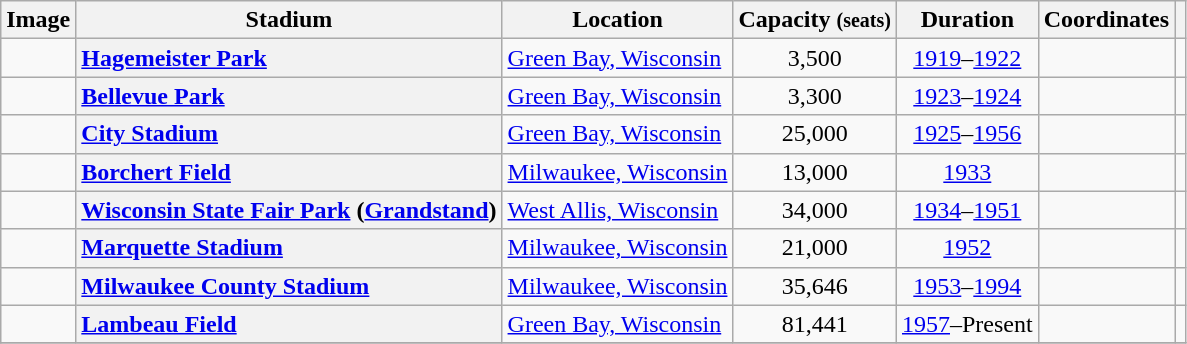<table class="wikitable sortable">
<tr>
<th scope="col" class="unsortable">Image</th>
<th scope="col">Stadium</th>
<th scope="col">Location</th>
<th scope="col">Capacity <small>(seats)</small></th>
<th scope="col">Duration</th>
<th scope="col" class=unsortable>Coordinates</th>
<th scope="col" class=unsortable></th>
</tr>
<tr>
<td></td>
<th scope="row" style="text-align: left;"><a href='#'>Hagemeister Park</a></th>
<td><a href='#'>Green Bay, Wisconsin</a></td>
<td style="text-align: center;">3,500</td>
<td style="text-align: center;"><a href='#'>1919</a>–<a href='#'>1922</a></td>
<td></td>
<td style="text-align: center;"></td>
</tr>
<tr>
<td></td>
<th scope="row" style="text-align: left;"><a href='#'>Bellevue Park</a></th>
<td><a href='#'>Green Bay, Wisconsin</a></td>
<td style="text-align: center;">3,300</td>
<td style="text-align: center;"><a href='#'>1923</a>–<a href='#'>1924</a></td>
<td></td>
<td style="text-align: center;"></td>
</tr>
<tr>
<td></td>
<th scope="row" style="text-align: left;"><a href='#'>City Stadium</a></th>
<td><a href='#'>Green Bay, Wisconsin</a></td>
<td style="text-align: center;">25,000</td>
<td style="text-align: center;"><a href='#'>1925</a>–<a href='#'>1956</a></td>
<td></td>
<td style="text-align: center;"></td>
</tr>
<tr>
<td></td>
<th scope="row" style="text-align: left;"><a href='#'>Borchert Field</a></th>
<td><a href='#'>Milwaukee, Wisconsin</a></td>
<td style="text-align: center;">13,000</td>
<td style="text-align: center;"><a href='#'>1933</a></td>
<td></td>
<td style="text-align: center;"></td>
</tr>
<tr>
<td></td>
<th scope="row" style="text-align: left;"><a href='#'>Wisconsin State Fair Park</a> (<a href='#'>Grandstand</a>)</th>
<td><a href='#'>West Allis, Wisconsin</a></td>
<td style="text-align: center;">34,000</td>
<td style="text-align: center;"><a href='#'>1934</a>–<a href='#'>1951</a></td>
<td></td>
<td style="text-align: center;"></td>
</tr>
<tr>
<td></td>
<th scope="row" style="text-align: left;"><a href='#'>Marquette Stadium</a></th>
<td><a href='#'>Milwaukee, Wisconsin</a></td>
<td style="text-align: center;">21,000</td>
<td style="text-align: center;"><a href='#'>1952</a></td>
<td></td>
<td style="text-align: center;"></td>
</tr>
<tr>
<td></td>
<th scope="row" style="text-align: left;"><a href='#'>Milwaukee County Stadium</a></th>
<td><a href='#'>Milwaukee, Wisconsin</a></td>
<td style="text-align: center;">35,646</td>
<td style="text-align: center;"><a href='#'>1953</a>–<a href='#'>1994</a></td>
<td></td>
<td style="text-align: center;"></td>
</tr>
<tr>
<td></td>
<th scope="row" style="text-align: left;"><a href='#'>Lambeau Field</a></th>
<td><a href='#'>Green Bay, Wisconsin</a></td>
<td style="text-align: center;">81,441</td>
<td style="text-align: center;"><a href='#'>1957</a>–Present</td>
<td></td>
<td style="text-align: center;"></td>
</tr>
<tr>
</tr>
</table>
